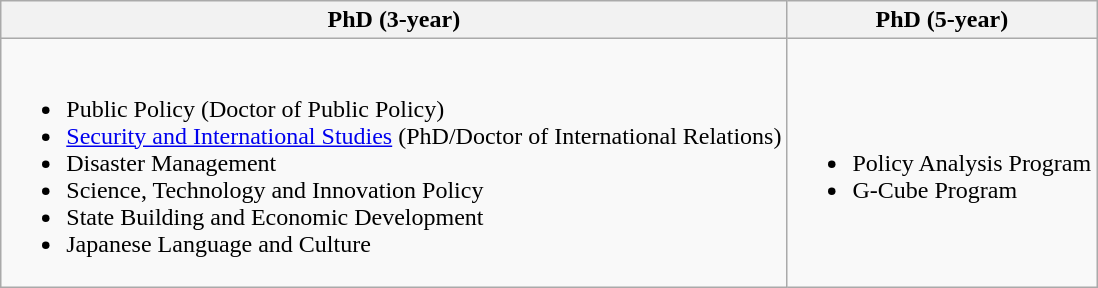<table class="wikitable">
<tr>
<th>PhD (3-year)</th>
<th>PhD (5-year)</th>
</tr>
<tr>
<td><br><ul><li>Public Policy (Doctor of Public Policy)</li><li><a href='#'>Security and International Studies</a> (PhD/Doctor of International Relations)</li><li>Disaster Management</li><li>Science, Technology and Innovation Policy</li><li>State Building and Economic Development</li><li>Japanese Language and Culture</li></ul></td>
<td><br><ul><li>Policy Analysis Program</li><li>G-Cube Program</li></ul></td>
</tr>
</table>
